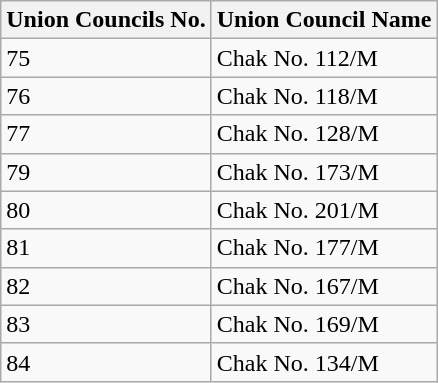<table class="wikitable">
<tr>
<th>Union Councils No.</th>
<th>Union Council Name</th>
</tr>
<tr>
<td>75</td>
<td>Chak No. 112/M</td>
</tr>
<tr>
<td>76</td>
<td>Chak No. 118/M</td>
</tr>
<tr>
<td>77</td>
<td>Chak No. 128/M</td>
</tr>
<tr>
<td>79</td>
<td>Chak No. 173/M</td>
</tr>
<tr>
<td>80</td>
<td>Chak No. 201/M</td>
</tr>
<tr>
<td>81</td>
<td>Chak No. 177/M</td>
</tr>
<tr>
<td>82</td>
<td>Chak No. 167/M</td>
</tr>
<tr>
<td>83</td>
<td>Chak No. 169/M</td>
</tr>
<tr>
<td>84</td>
<td>Chak No. 134/M</td>
</tr>
</table>
